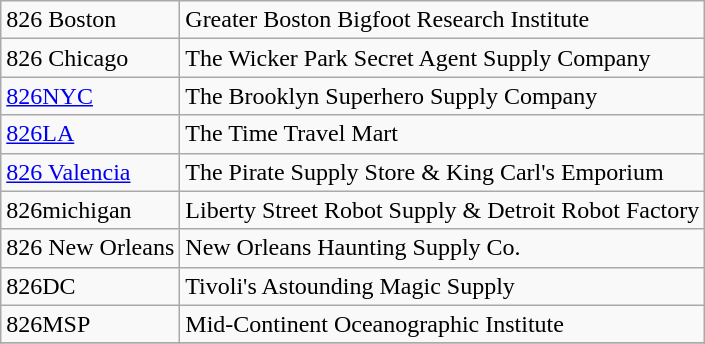<table class="wikitable">
<tr>
<td>826 Boston</td>
<td>Greater Boston Bigfoot Research Institute</td>
</tr>
<tr>
<td>826 Chicago</td>
<td>The Wicker Park Secret Agent Supply Company</td>
</tr>
<tr>
<td><a href='#'>826NYC</a></td>
<td>The Brooklyn Superhero Supply Company</td>
</tr>
<tr>
<td><a href='#'>826LA</a></td>
<td>The Time Travel Mart</td>
</tr>
<tr>
<td><a href='#'>826 Valencia</a></td>
<td>The Pirate Supply Store & King Carl's Emporium</td>
</tr>
<tr>
<td>826michigan</td>
<td>Liberty Street Robot Supply & Detroit Robot Factory</td>
</tr>
<tr>
<td>826 New Orleans</td>
<td>New Orleans Haunting Supply Co.</td>
</tr>
<tr>
<td>826DC</td>
<td>Tivoli's Astounding Magic Supply</td>
</tr>
<tr>
<td>826MSP</td>
<td>Mid-Continent Oceanographic Institute</td>
</tr>
<tr>
</tr>
</table>
